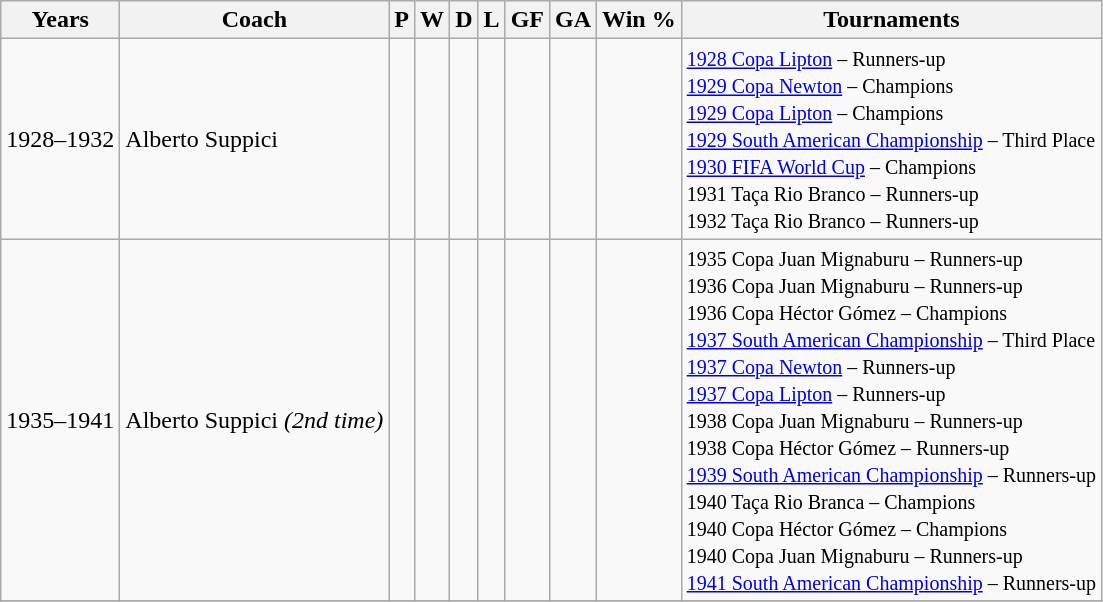<table class="wikitable collapsible collapsed">
<tr>
<th>Years</th>
<th>Coach</th>
<th>P</th>
<th>W</th>
<th>D</th>
<th>L</th>
<th>GF</th>
<th>GA</th>
<th>Win %</th>
<th class="unsortable">Tournaments</th>
</tr>
<tr>
<td>1928–1932</td>
<td style="text-align:left;">Alberto Suppici</td>
<td></td>
<td></td>
<td></td>
<td></td>
<td></td>
<td></td>
<td></td>
<td><small> <a href='#'>1928 Copa Lipton</a> – Runners-up <br>  <a href='#'>1929 Copa Newton</a> – Champions <br>  <a href='#'>1929 Copa Lipton</a> – Champions <br>  <a href='#'>1929 South American Championship</a> – Third Place <br>  <a href='#'>1930 FIFA World Cup</a> – Champions <br>  1931 Taça Rio Branco – Runners-up <br>  1932 Taça Rio Branco – Runners-up</small></td>
</tr>
<tr>
<td>1935–1941</td>
<td style="text-align:left;">Alberto Suppici <em>(2nd time)</em></td>
<td></td>
<td></td>
<td></td>
<td></td>
<td></td>
<td></td>
<td></td>
<td><small> 1935 Copa Juan Mignaburu – Runners-up <br>  1936 Copa Juan Mignaburu – Runners-up <br>  1936 Copa Héctor Gómez – Champions <br>  <a href='#'>1937 South American Championship</a> – Third Place <br>  <a href='#'>1937 Copa Newton</a> – Runners-up <br>  <a href='#'>1937 Copa Lipton</a> – Runners-up <br>  1938 Copa Juan Mignaburu – Runners-up <br>  1938 Copa Héctor Gómez – Runners-up <br>  <a href='#'>1939 South American Championship</a> – Runners-up <br>  1940 Taça Rio Branca – Champions <br>  1940 Copa Héctor Gómez – Champions <br>  1940 Copa Juan Mignaburu – Runners-up <br>  <a href='#'>1941 South American Championship</a> – Runners-up</small></td>
</tr>
<tr>
</tr>
</table>
